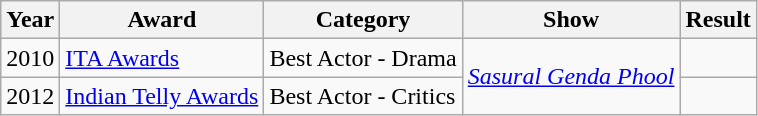<table class="wikitable">
<tr>
<th>Year</th>
<th>Award</th>
<th>Category</th>
<th>Show</th>
<th>Result</th>
</tr>
<tr>
<td>2010</td>
<td><a href='#'>ITA Awards</a></td>
<td>Best Actor - Drama</td>
<td rowspan="2"><em><a href='#'>Sasural Genda Phool</a></em></td>
<td></td>
</tr>
<tr>
<td>2012</td>
<td><a href='#'>Indian Telly Awards</a></td>
<td>Best Actor - Critics</td>
<td></td>
</tr>
</table>
